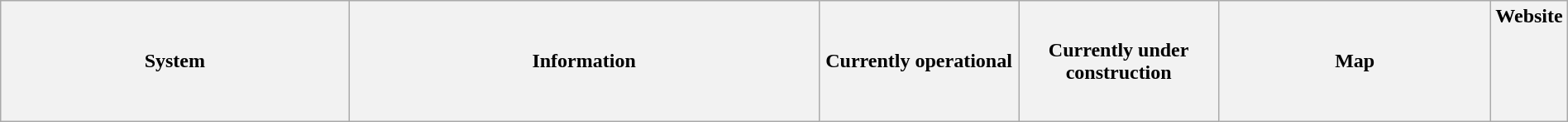<table class="wikitable" style="width:100%">
<tr>
<th style="width:23%">System</th>
<th style="width:31%" colspan=2>Information</th>
<th style="width:13%">Currently operational</th>
<th style="width:13%">Currently under construction</th>
<th style="width:18%">Map</th>
<th style="width:2%">Website<br><br><br><br><br></th>
</tr>
</table>
